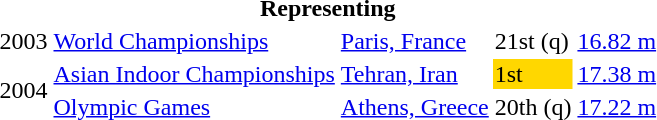<table>
<tr>
<th colspan="5">Representing </th>
</tr>
<tr>
<td>2003</td>
<td><a href='#'>World Championships</a></td>
<td><a href='#'>Paris, France</a></td>
<td>21st (q)</td>
<td><a href='#'>16.82 m</a></td>
</tr>
<tr>
<td rowspan=2>2004</td>
<td><a href='#'>Asian Indoor Championships</a></td>
<td><a href='#'>Tehran, Iran</a></td>
<td bgcolor="gold">1st</td>
<td><a href='#'>17.38 m</a></td>
</tr>
<tr>
<td><a href='#'>Olympic Games</a></td>
<td><a href='#'>Athens, Greece</a></td>
<td>20th (q)</td>
<td><a href='#'>17.22 m</a></td>
</tr>
</table>
